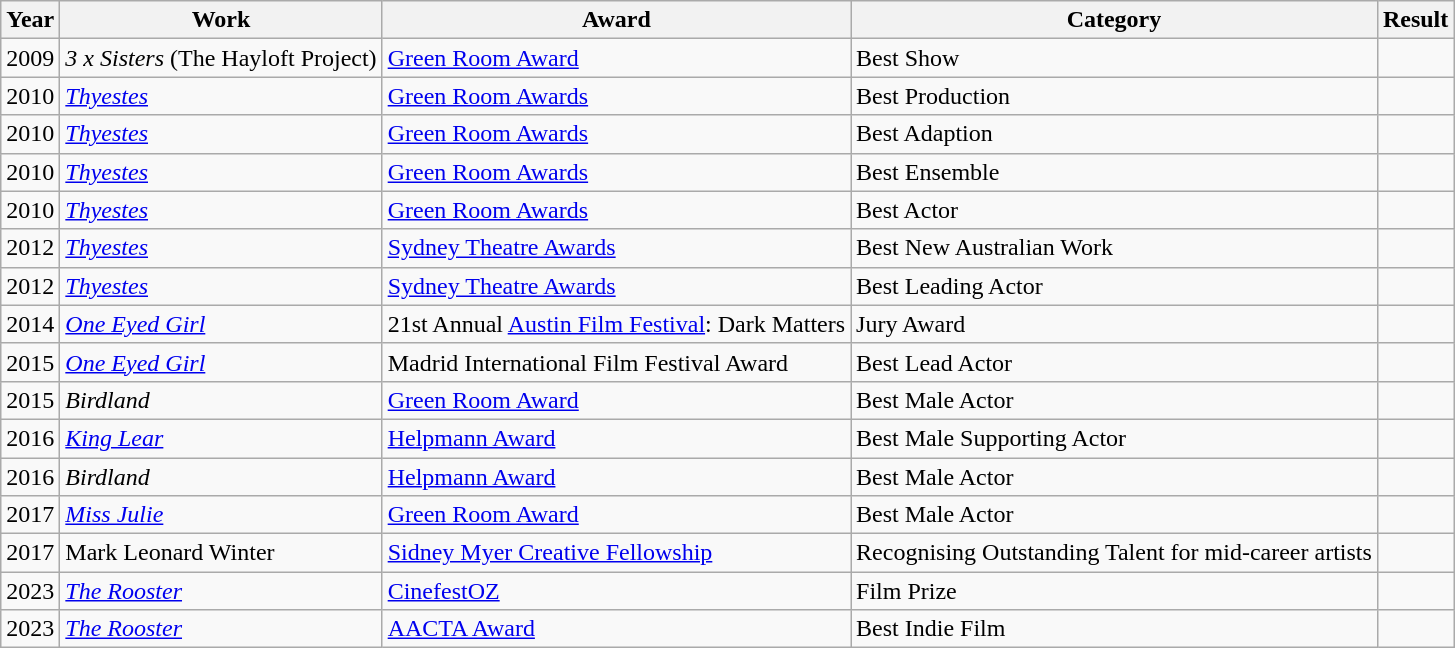<table class=wikitable>
<tr>
<th>Year</th>
<th>Work</th>
<th>Award</th>
<th>Category</th>
<th>Result</th>
</tr>
<tr>
<td>2009</td>
<td><em>3 x Sisters</em> (The Hayloft Project)</td>
<td><a href='#'>Green Room Award</a></td>
<td>Best Show</td>
<td></td>
</tr>
<tr>
<td>2010</td>
<td><em><a href='#'>Thyestes</a></em></td>
<td><a href='#'>Green Room Awards</a></td>
<td>Best Production</td>
<td></td>
</tr>
<tr>
<td>2010</td>
<td><em><a href='#'>Thyestes</a></em></td>
<td><a href='#'>Green Room Awards</a></td>
<td>Best Adaption</td>
<td></td>
</tr>
<tr>
<td>2010</td>
<td><em><a href='#'>Thyestes</a></em></td>
<td><a href='#'>Green Room Awards</a></td>
<td>Best Ensemble</td>
<td></td>
</tr>
<tr>
<td>2010</td>
<td><em><a href='#'>Thyestes</a></em></td>
<td><a href='#'>Green Room Awards</a></td>
<td>Best Actor</td>
<td></td>
</tr>
<tr>
<td>2012</td>
<td><em><a href='#'>Thyestes</a></em></td>
<td><a href='#'>Sydney Theatre Awards</a></td>
<td>Best New Australian Work</td>
<td></td>
</tr>
<tr>
<td>2012</td>
<td><em><a href='#'>Thyestes</a></em></td>
<td><a href='#'>Sydney Theatre Awards</a></td>
<td>Best Leading Actor</td>
<td></td>
</tr>
<tr>
<td>2014</td>
<td><em><a href='#'>One Eyed Girl</a></em></td>
<td>21st Annual <a href='#'>Austin Film Festival</a>: Dark Matters</td>
<td>Jury Award</td>
<td></td>
</tr>
<tr>
<td>2015</td>
<td><em><a href='#'>One Eyed Girl</a></em></td>
<td>Madrid International Film Festival Award</td>
<td>Best Lead Actor</td>
<td></td>
</tr>
<tr>
<td>2015</td>
<td><em>Birdland</em></td>
<td><a href='#'>Green Room Award</a></td>
<td>Best Male Actor</td>
<td></td>
</tr>
<tr>
<td>2016</td>
<td><em><a href='#'>King Lear</a></em></td>
<td><a href='#'>Helpmann Award</a></td>
<td>Best Male Supporting Actor</td>
<td></td>
</tr>
<tr>
<td>2016</td>
<td><em>Birdland</em></td>
<td><a href='#'>Helpmann Award</a></td>
<td>Best Male Actor</td>
<td></td>
</tr>
<tr>
<td>2017</td>
<td><em><a href='#'>Miss Julie</a></em></td>
<td><a href='#'>Green Room Award</a></td>
<td>Best Male Actor</td>
<td></td>
</tr>
<tr>
<td>2017</td>
<td>Mark Leonard Winter</td>
<td><a href='#'>Sidney Myer Creative Fellowship</a></td>
<td>Recognising Outstanding Talent for mid-career artists</td>
<td></td>
</tr>
<tr>
<td>2023</td>
<td><em><a href='#'>The Rooster</a></em></td>
<td><a href='#'>CinefestOZ</a></td>
<td>Film Prize</td>
<td></td>
</tr>
<tr>
<td>2023</td>
<td><em><a href='#'>The Rooster</a></em></td>
<td><a href='#'>AACTA Award</a></td>
<td>Best Indie Film</td>
<td></td>
</tr>
</table>
